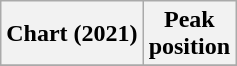<table class="wikitable plainrowheaders" style="text-align:center">
<tr>
<th scope="col">Chart (2021)</th>
<th scope="col">Peak<br>position</th>
</tr>
<tr>
</tr>
</table>
